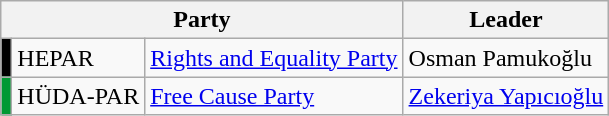<table class="wikitable">
<tr>
<th colspan="3">Party</th>
<th>Leader</th>
</tr>
<tr>
<td style="background:#000;"></td>
<td>HEPAR</td>
<td><a href='#'>Rights and Equality Party</a></td>
<td>Osman Pamukoğlu</td>
</tr>
<tr>
<td style="background:#093;"></td>
<td>HÜDA-PAR</td>
<td><a href='#'>Free Cause Party</a></td>
<td><a href='#'>Zekeriya Yapıcıoğlu</a></td>
</tr>
</table>
